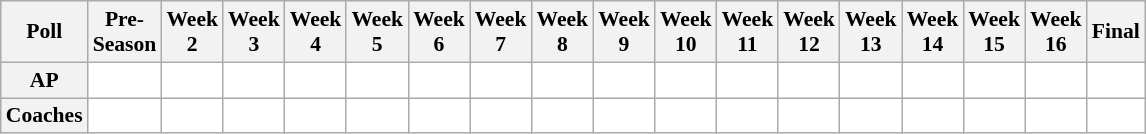<table class="wikitable" style="white-space:nowrap;font-size:90%">
<tr>
<th>Poll</th>
<th>Pre-<br>Season</th>
<th>Week<br>2</th>
<th>Week<br>3</th>
<th>Week<br>4</th>
<th>Week<br>5</th>
<th>Week<br>6</th>
<th>Week<br>7</th>
<th>Week<br>8</th>
<th>Week<br>9</th>
<th>Week<br>10</th>
<th>Week<br>11</th>
<th>Week<br>12</th>
<th>Week<br>13</th>
<th>Week<br>14</th>
<th>Week<br>15</th>
<th>Week<br>16</th>
<th>Final</th>
</tr>
<tr style="text-align:center;">
<th>AP</th>
<td style="background:#FFF;"></td>
<td style="background:#FFF;"></td>
<td style="background:#FFF;"></td>
<td style="background:#FFF;"></td>
<td style="background:#FFF;"></td>
<td style="background:#FFF;"></td>
<td style="background:#FFF;"></td>
<td style="background:#FFF;"></td>
<td style="background:#FFF;"></td>
<td style="background:#FFF;"></td>
<td style="background:#FFF;"></td>
<td style="background:#FFF;"></td>
<td style="background:#FFF;"></td>
<td style="background:#FFF;"></td>
<td style="background:#FFF;"></td>
<td style="background:#FFF;"></td>
<td style="background:#FFF;"></td>
</tr>
<tr style="text-align:center;">
<th>Coaches</th>
<td style="background:#FFF;"></td>
<td style="background:#FFF;"></td>
<td style="background:#FFF;"></td>
<td style="background:#FFF;"></td>
<td style="background:#FFF;"></td>
<td style="background:#FFF;"></td>
<td style="background:#FFF;"></td>
<td style="background:#FFF;"></td>
<td style="background:#FFF;"></td>
<td style="background:#FFF;"></td>
<td style="background:#FFF;"></td>
<td style="background:#FFF;"></td>
<td style="background:#FFF;"></td>
<td style="background:#FFF;"></td>
<td style="background:#FFF;"></td>
<td style="background:#FFF;"></td>
<td style="background:#FFF;"></td>
</tr>
</table>
